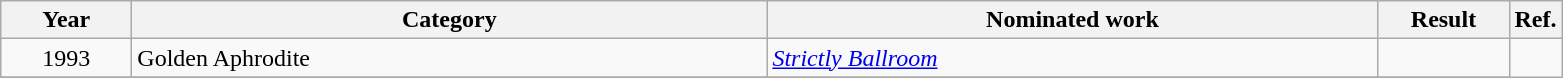<table class=wikitable>
<tr>
<th scope="col" style="width:5em;">Year</th>
<th scope="col" style="width:26em;">Category</th>
<th scope="col" style="width:25em;">Nominated work</th>
<th scope="col" style="width:5em;">Result</th>
<th>Ref.</th>
</tr>
<tr>
<td style="text-align:center;">1993</td>
<td>Golden Aphrodite</td>
<td><em><a href='#'>Strictly Ballroom</a></em></td>
<td></td>
</tr>
<tr>
</tr>
</table>
